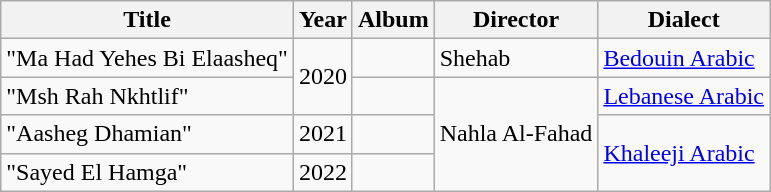<table class="wikitable plainrowheaders">
<tr>
<th scope="col">Title</th>
<th scope="col">Year</th>
<th scope="col">Album</th>
<th scope="col">Director</th>
<th scope="col">Dialect</th>
</tr>
<tr>
<td>"Ma Had Yehes Bi Elaasheq"</td>
<td rowspan="2">2020</td>
<td></td>
<td>Shehab</td>
<td><a href='#'>Bedouin Arabic</a></td>
</tr>
<tr>
<td>"Msh Rah Nkhtlif"</td>
<td></td>
<td rowspan="3">Nahla Al-Fahad</td>
<td><a href='#'>Lebanese Arabic</a></td>
</tr>
<tr>
<td>"Aasheg Dhamian"</td>
<td>2021</td>
<td></td>
<td rowspan="2"><a href='#'>Khaleeji Arabic</a></td>
</tr>
<tr>
<td>"Sayed El Hamga"</td>
<td>2022</td>
<td></td>
</tr>
</table>
